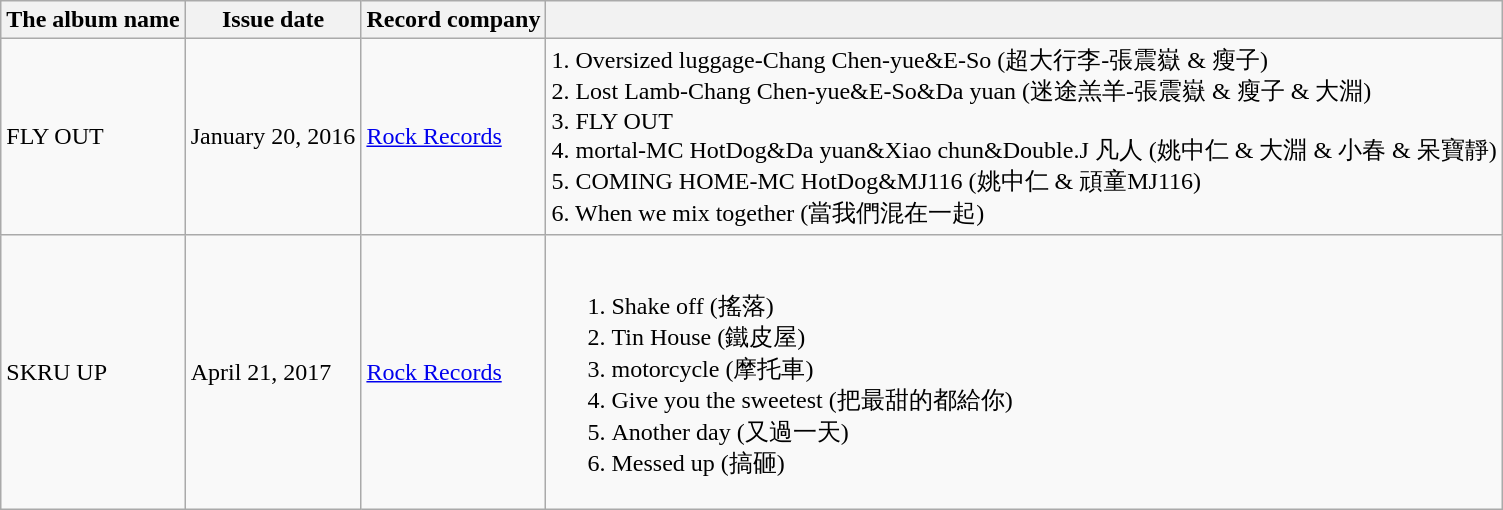<table class="wikitable">
<tr>
<th>The album name</th>
<th>Issue date</th>
<th>Record company</th>
<th></th>
</tr>
<tr>
<td>FLY OUT</td>
<td>January 20, 2016</td>
<td><a href='#'>Rock Records</a></td>
<td>1. Oversized luggage-Chang Chen-yue&E-So (超大行李-張震嶽 & 瘦子)<br>2. Lost Lamb-Chang Chen-yue&E-So&Da yuan (迷途羔羊-張震嶽 & 瘦子 & 大淵)<br>3. FLY OUT<br>4. mortal-MC HotDog&Da yuan&Xiao chun&Double.J 凡人 (姚中仁 & 大淵 & 小春 & 呆寶靜)<br>5. COMING HOME-MC HotDog&MJ116 (姚中仁 & 頑童MJ116)<br>6. When we mix together (當我們混在一起)</td>
</tr>
<tr>
<td>SKRU UP</td>
<td>April 21, 2017</td>
<td><a href='#'>Rock Records</a></td>
<td><br><ol><li>Shake off (搖落)</li><li>Tin House (鐵皮屋)</li><li>motorcycle (摩托車)</li><li>Give you the sweetest (把最甜的都給你)</li><li>Another day (又過一天)</li><li>Messed up (搞砸)</li></ol></td>
</tr>
</table>
